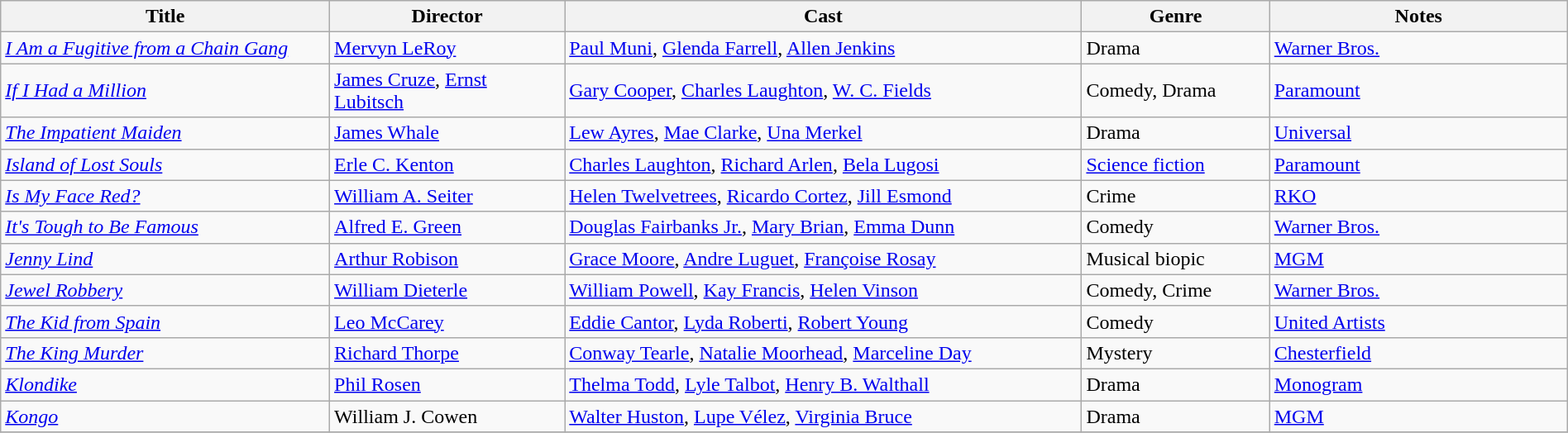<table class="wikitable" style="width:100%;">
<tr>
<th style="width:21%;">Title</th>
<th style="width:15%;">Director</th>
<th style="width:33%;">Cast</th>
<th style="width:12%;">Genre</th>
<th style="width:19%;">Notes</th>
</tr>
<tr>
<td><em><a href='#'>I Am a Fugitive from a Chain Gang</a></em></td>
<td><a href='#'>Mervyn LeRoy</a></td>
<td><a href='#'>Paul Muni</a>, <a href='#'>Glenda Farrell</a>, <a href='#'>Allen Jenkins</a></td>
<td>Drama</td>
<td><a href='#'>Warner Bros.</a></td>
</tr>
<tr>
<td><em><a href='#'>If I Had a Million</a></em></td>
<td><a href='#'>James Cruze</a>, <a href='#'>Ernst Lubitsch</a></td>
<td><a href='#'>Gary Cooper</a>, <a href='#'>Charles Laughton</a>, <a href='#'>W. C. Fields</a></td>
<td>Comedy, Drama</td>
<td><a href='#'>Paramount</a></td>
</tr>
<tr>
<td><em><a href='#'>The Impatient Maiden</a></em></td>
<td><a href='#'>James Whale</a></td>
<td><a href='#'>Lew Ayres</a>, <a href='#'>Mae Clarke</a>, <a href='#'>Una Merkel</a></td>
<td>Drama</td>
<td><a href='#'>Universal</a></td>
</tr>
<tr>
<td><em><a href='#'>Island of Lost Souls</a></em></td>
<td><a href='#'>Erle C. Kenton</a></td>
<td><a href='#'>Charles Laughton</a>, <a href='#'>Richard Arlen</a>, <a href='#'>Bela Lugosi</a></td>
<td><a href='#'>Science fiction</a></td>
<td><a href='#'>Paramount</a></td>
</tr>
<tr>
<td><em><a href='#'>Is My Face Red?</a></em></td>
<td><a href='#'>William A. Seiter</a></td>
<td><a href='#'>Helen Twelvetrees</a>, <a href='#'>Ricardo Cortez</a>, <a href='#'>Jill Esmond</a></td>
<td>Crime</td>
<td><a href='#'>RKO</a></td>
</tr>
<tr>
<td><em><a href='#'>It's Tough to Be Famous</a></em></td>
<td><a href='#'>Alfred E. Green</a></td>
<td><a href='#'>Douglas Fairbanks Jr.</a>, <a href='#'>Mary Brian</a>, <a href='#'>Emma Dunn</a></td>
<td>Comedy</td>
<td><a href='#'>Warner Bros.</a></td>
</tr>
<tr>
<td><em><a href='#'>Jenny Lind</a></em></td>
<td><a href='#'>Arthur Robison</a></td>
<td><a href='#'>Grace Moore</a>, <a href='#'>Andre Luguet</a>, <a href='#'>Françoise Rosay</a></td>
<td>Musical biopic</td>
<td><a href='#'>MGM</a></td>
</tr>
<tr>
<td><em><a href='#'>Jewel Robbery</a></em></td>
<td><a href='#'>William Dieterle</a></td>
<td><a href='#'>William Powell</a>, <a href='#'>Kay Francis</a>, <a href='#'>Helen Vinson</a></td>
<td>Comedy, Crime</td>
<td><a href='#'>Warner Bros.</a></td>
</tr>
<tr>
<td><em><a href='#'>The Kid from Spain</a></em></td>
<td><a href='#'>Leo McCarey</a></td>
<td><a href='#'>Eddie Cantor</a>, <a href='#'>Lyda Roberti</a>, <a href='#'>Robert Young</a></td>
<td>Comedy</td>
<td><a href='#'>United Artists</a></td>
</tr>
<tr>
<td><em><a href='#'>The King Murder</a></em></td>
<td><a href='#'>Richard Thorpe</a></td>
<td><a href='#'>Conway Tearle</a>, <a href='#'>Natalie Moorhead</a>, <a href='#'>Marceline Day</a></td>
<td>Mystery</td>
<td><a href='#'>Chesterfield</a></td>
</tr>
<tr>
<td><em><a href='#'>Klondike</a></em></td>
<td><a href='#'>Phil Rosen</a></td>
<td><a href='#'>Thelma Todd</a>, <a href='#'>Lyle Talbot</a>, <a href='#'>Henry B. Walthall</a></td>
<td>Drama</td>
<td><a href='#'>Monogram</a></td>
</tr>
<tr>
<td><em><a href='#'>Kongo</a></em></td>
<td>William J. Cowen</td>
<td><a href='#'>Walter Huston</a>, <a href='#'>Lupe Vélez</a>, <a href='#'>Virginia Bruce</a></td>
<td>Drama</td>
<td><a href='#'>MGM</a></td>
</tr>
<tr>
</tr>
</table>
